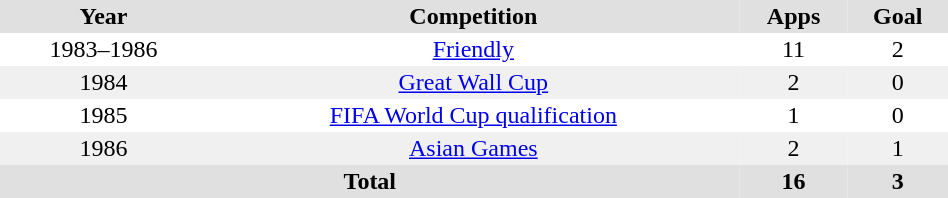<table border="0" cellpadding="2" cellspacing="0" style="width:50%;">
<tr style="text-align:center; background:#e0e0e0;">
<th>Year</th>
<th>Competition</th>
<th>Apps</th>
<th>Goal</th>
</tr>
<tr style="text-align:center;">
<td>1983–1986</td>
<td><a href='#'>Friendly</a></td>
<td>11</td>
<td>2</td>
</tr>
<tr style="text-align:center; background:#f0f0f0;">
<td>1984</td>
<td><a href='#'>Great Wall Cup</a></td>
<td>2</td>
<td>0</td>
</tr>
<tr style="text-align:center;">
<td>1985</td>
<td><a href='#'>FIFA World Cup qualification</a></td>
<td>1</td>
<td>0</td>
</tr>
<tr style="text-align:center; background:#f0f0f0;">
<td>1986</td>
<td><a href='#'>Asian Games</a></td>
<td>2</td>
<td>1</td>
</tr>
<tr style="text-align:center; background:#e0e0e0;">
<th colspan="2">Total</th>
<th style="text-align:center;">16</th>
<th style="text-align:center;">3</th>
</tr>
</table>
